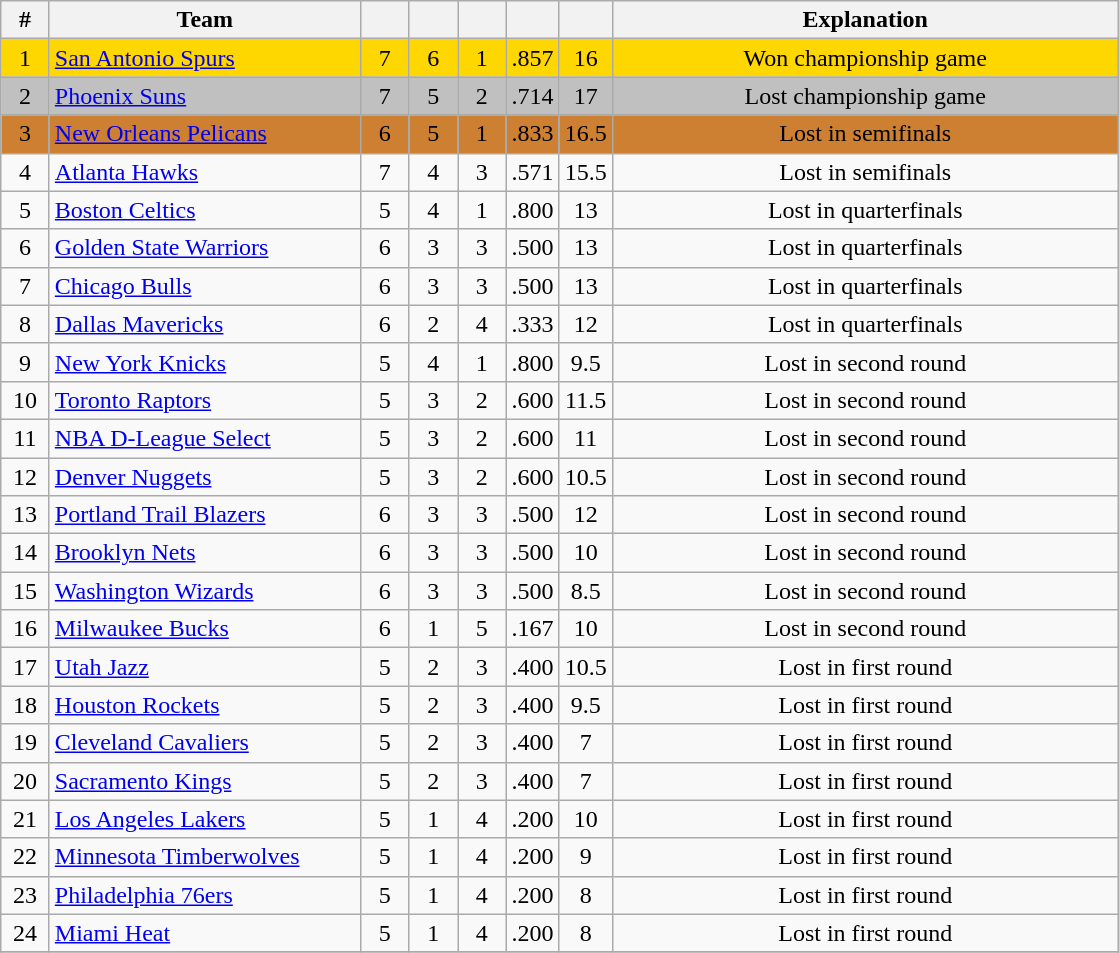<table class="wikitable" style="text-align:center">
<tr>
<th width="25px">#</th>
<th width="200px">Team</th>
<th width="25px"></th>
<th width="25px"></th>
<th width="25px"></th>
<th width="25px"></th>
<th width="25px"></th>
<th width="330px">Explanation</th>
</tr>
<tr style="background:gold;">
<td>1</td>
<td align="left"><a href='#'>San Antonio Spurs</a></td>
<td>7</td>
<td>6</td>
<td>1</td>
<td>.857</td>
<td>16</td>
<td>Won championship game</td>
</tr>
<tr style="background:silver;">
<td>2</td>
<td align="left"><a href='#'>Phoenix Suns</a></td>
<td>7</td>
<td>5</td>
<td>2</td>
<td>.714</td>
<td>17</td>
<td>Lost championship game</td>
</tr>
<tr style="background:#cd7f32;">
<td>3</td>
<td align="left"><a href='#'>New Orleans Pelicans</a></td>
<td>6</td>
<td>5</td>
<td>1</td>
<td>.833</td>
<td>16.5</td>
<td>Lost in semifinals</td>
</tr>
<tr>
<td>4</td>
<td align="left"><a href='#'>Atlanta Hawks</a></td>
<td>7</td>
<td>4</td>
<td>3</td>
<td>.571</td>
<td>15.5</td>
<td>Lost in semifinals</td>
</tr>
<tr>
<td>5</td>
<td align="left"><a href='#'>Boston Celtics</a></td>
<td>5</td>
<td>4</td>
<td>1</td>
<td>.800</td>
<td>13</td>
<td>Lost in quarterfinals</td>
</tr>
<tr>
<td>6</td>
<td align="left"><a href='#'>Golden State Warriors</a></td>
<td>6</td>
<td>3</td>
<td>3</td>
<td>.500</td>
<td>13</td>
<td>Lost in quarterfinals</td>
</tr>
<tr>
<td>7</td>
<td align="left"><a href='#'>Chicago Bulls</a></td>
<td>6</td>
<td>3</td>
<td>3</td>
<td>.500</td>
<td>13</td>
<td>Lost in quarterfinals</td>
</tr>
<tr>
<td>8</td>
<td align="left"><a href='#'>Dallas Mavericks</a></td>
<td>6</td>
<td>2</td>
<td>4</td>
<td>.333</td>
<td>12</td>
<td>Lost in quarterfinals</td>
</tr>
<tr>
<td>9</td>
<td align="left"><a href='#'>New York Knicks</a></td>
<td>5</td>
<td>4</td>
<td>1</td>
<td>.800</td>
<td>9.5</td>
<td>Lost in second round</td>
</tr>
<tr>
<td>10</td>
<td align="left"><a href='#'>Toronto Raptors</a></td>
<td>5</td>
<td>3</td>
<td>2</td>
<td>.600</td>
<td>11.5</td>
<td>Lost in second round</td>
</tr>
<tr>
<td>11</td>
<td align="left"><a href='#'>NBA D-League Select</a></td>
<td>5</td>
<td>3</td>
<td>2</td>
<td>.600</td>
<td>11</td>
<td>Lost in second round</td>
</tr>
<tr>
<td>12</td>
<td align="left"><a href='#'>Denver Nuggets</a></td>
<td>5</td>
<td>3</td>
<td>2</td>
<td>.600</td>
<td>10.5</td>
<td>Lost in second round</td>
</tr>
<tr>
<td>13</td>
<td align="left"><a href='#'>Portland Trail Blazers</a></td>
<td>6</td>
<td>3</td>
<td>3</td>
<td>.500</td>
<td>12</td>
<td>Lost in second round</td>
</tr>
<tr>
<td>14</td>
<td align="left"><a href='#'>Brooklyn Nets</a></td>
<td>6</td>
<td>3</td>
<td>3</td>
<td>.500</td>
<td>10</td>
<td>Lost in second round</td>
</tr>
<tr>
<td>15</td>
<td align="left"><a href='#'>Washington Wizards</a></td>
<td>6</td>
<td>3</td>
<td>3</td>
<td>.500</td>
<td>8.5</td>
<td>Lost in second round</td>
</tr>
<tr>
<td>16</td>
<td align="left"><a href='#'>Milwaukee Bucks</a></td>
<td>6</td>
<td>1</td>
<td>5</td>
<td>.167</td>
<td>10</td>
<td>Lost in second round</td>
</tr>
<tr>
<td>17</td>
<td align="left"><a href='#'>Utah Jazz</a></td>
<td>5</td>
<td>2</td>
<td>3</td>
<td>.400</td>
<td>10.5</td>
<td>Lost in first round</td>
</tr>
<tr>
<td>18</td>
<td align="left"><a href='#'>Houston Rockets</a></td>
<td>5</td>
<td>2</td>
<td>3</td>
<td>.400</td>
<td>9.5</td>
<td>Lost in first round</td>
</tr>
<tr>
<td>19</td>
<td align="left"><a href='#'>Cleveland Cavaliers</a></td>
<td>5</td>
<td>2</td>
<td>3</td>
<td>.400</td>
<td>7</td>
<td>Lost in first round</td>
</tr>
<tr>
<td>20</td>
<td align="left"><a href='#'>Sacramento Kings</a></td>
<td>5</td>
<td>2</td>
<td>3</td>
<td>.400</td>
<td>7</td>
<td>Lost in first round</td>
</tr>
<tr>
<td>21</td>
<td align="left"><a href='#'>Los Angeles Lakers</a></td>
<td>5</td>
<td>1</td>
<td>4</td>
<td>.200</td>
<td>10</td>
<td>Lost in first round</td>
</tr>
<tr>
<td>22</td>
<td align="left"><a href='#'>Minnesota Timberwolves</a></td>
<td>5</td>
<td>1</td>
<td>4</td>
<td>.200</td>
<td>9</td>
<td>Lost in first round</td>
</tr>
<tr>
<td>23</td>
<td align="left"><a href='#'>Philadelphia 76ers</a></td>
<td>5</td>
<td>1</td>
<td>4</td>
<td>.200</td>
<td>8</td>
<td>Lost in first round</td>
</tr>
<tr>
<td>24</td>
<td align="left"><a href='#'>Miami Heat</a></td>
<td>5</td>
<td>1</td>
<td>4</td>
<td>.200</td>
<td>8</td>
<td>Lost in first round</td>
</tr>
<tr>
</tr>
</table>
